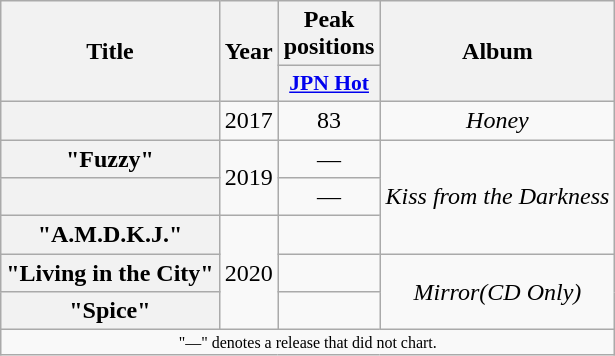<table class="wikitable plainrowheaders" style="text-align:center;">
<tr>
<th scope="col" rowspan="2">Title</th>
<th scope="col" rowspan="2">Year</th>
<th scope="col">Peak positions</th>
<th scope="col" rowspan="2">Album</th>
</tr>
<tr>
<th scope="col" style="width:3em;font-size:90%"><a href='#'>JPN Hot</a><br></th>
</tr>
<tr>
<th scope="row"></th>
<td style="text-align:center;">2017</td>
<td style="text-align:center;">83</td>
<td style="text-align:center;"><em>Honey</em></td>
</tr>
<tr>
<th scope="row">"Fuzzy"</th>
<td rowspan="2" style="text-align:center;">2019</td>
<td style="text-align:center;">—</td>
<td style="text-align:center;" rowspan="3"><em>Kiss from the Darkness</em></td>
</tr>
<tr>
<th scope="row"></th>
<td style="text-align:center;">—</td>
</tr>
<tr>
<th scope="row">"A.M.D.K.J."</th>
<td rowspan="3">2020</td>
<td></td>
</tr>
<tr>
<th scope="row">"Living in the City"</th>
<td></td>
<td rowspan="2"><em>Mirror(CD Only)</em></td>
</tr>
<tr>
<th scope="row">"Spice"</th>
<td></td>
</tr>
<tr>
<td colspan="4" style="text-align:center; font-size:8pt;">"—" denotes a release that did not chart.</td>
</tr>
</table>
